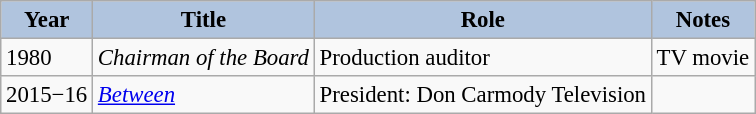<table class="wikitable" style="font-size:95%;">
<tr>
<th style="background:#B0C4DE;">Year</th>
<th style="background:#B0C4DE;">Title</th>
<th style="background:#B0C4DE;">Role</th>
<th style="background:#B0C4DE;">Notes</th>
</tr>
<tr>
<td>1980</td>
<td><em>Chairman of the Board</em></td>
<td>Production auditor</td>
<td>TV movie</td>
</tr>
<tr>
<td>2015−16</td>
<td><em><a href='#'>Between</a></em></td>
<td>President: Don Carmody Television</td>
<td></td>
</tr>
</table>
